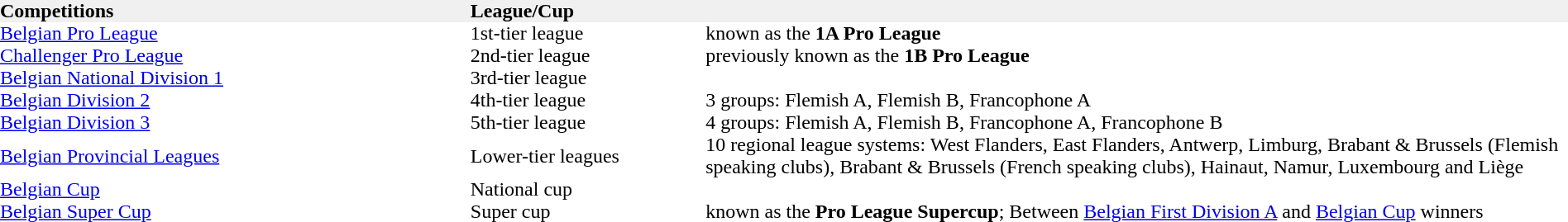<table width="100%" cellspacing="0" cellpadding="0">
<tr bgcolor="F0F0F0">
<th width="30%" align="left"> Competitions</th>
<th width="15%" align="left">League/Cup</th>
<th width="55%" align="left"></th>
</tr>
<tr>
<td><a href='#'>Belgian Pro League</a></td>
<td>1st-tier league</td>
<td>known as the <strong>1A Pro League</strong></td>
</tr>
<tr>
<td><a href='#'>Challenger Pro League</a></td>
<td>2nd-tier league</td>
<td>previously known as the <strong>1B Pro League</strong></td>
</tr>
<tr>
<td><a href='#'>Belgian National Division 1</a></td>
<td>3rd-tier league</td>
<td></td>
</tr>
<tr>
<td><a href='#'>Belgian Division 2</a></td>
<td>4th-tier league</td>
<td>3 groups: Flemish A, Flemish B, Francophone A</td>
</tr>
<tr>
<td><a href='#'>Belgian Division 3</a></td>
<td>5th-tier league</td>
<td>4 groups: Flemish A, Flemish B, Francophone A, Francophone B</td>
</tr>
<tr>
<td><a href='#'>Belgian Provincial Leagues</a></td>
<td>Lower-tier leagues</td>
<td>10 regional league systems: West Flanders, East Flanders, Antwerp, Limburg, Brabant & Brussels (Flemish speaking clubs), Brabant & Brussels (French speaking clubs), Hainaut, Namur, Luxembourg and Liège</td>
</tr>
<tr>
<td><a href='#'>Belgian Cup</a></td>
<td>National cup</td>
<td> </td>
</tr>
<tr>
<td><a href='#'>Belgian Super Cup</a></td>
<td>Super cup</td>
<td>known as the <strong>Pro League Supercup</strong>; Between <a href='#'>Belgian First Division A</a> and <a href='#'>Belgian Cup</a> winners</td>
</tr>
</table>
